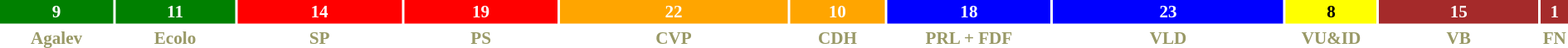<table style="width:100%; font-size:88%; text-align:center;">
<tr style="font-weight:bold">
<td style="background:green; width:7.0%; color:white">9</td>
<td style="background:green; width:7.4%; color:white">11</td>
<td style="background:red; width:10.2%; color:white">14</td>
<td style="background:red; width:9.5%; color:white">19</td>
<td style="background:orange; width:14.1%; color:white">22</td>
<td style="background:orange; width:5.9%; color:white">10</td>
<td style="background:blue; width:10.1%; color:white">18</td>
<td style="background:blue; width:14.3%; color:white">23</td>
<td style="background:yellow; width:5.6%; color:black">8</td>
<td style="background:brown; width:9.9%; color:white">15</td>
<td style="background:brown; width:1.5%; color:white">1</td>
</tr>
<tr style="font-weight:bold; color:#996;">
<td>Agalev</td>
<td>Ecolo</td>
<td>SP</td>
<td>PS</td>
<td>CVP</td>
<td>CDH</td>
<td>PRL + FDF</td>
<td>VLD</td>
<td>VU&ID</td>
<td>VB</td>
<td>FN</td>
</tr>
</table>
